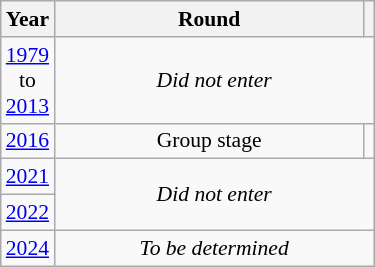<table class="wikitable" style="text-align: center; font-size:90%">
<tr>
<th>Year</th>
<th style="width:200px">Round</th>
<th></th>
</tr>
<tr>
<td><a href='#'>1979</a><br>to<br><a href='#'>2013</a></td>
<td colspan="2"><em>Did not enter</em></td>
</tr>
<tr>
<td><a href='#'>2016</a></td>
<td>Group stage</td>
<td></td>
</tr>
<tr>
<td><a href='#'>2021</a></td>
<td colspan="2" rowspan="2"><em>Did not enter</em></td>
</tr>
<tr>
<td><a href='#'>2022</a></td>
</tr>
<tr>
<td><a href='#'>2024</a></td>
<td colspan="2"><em>To be determined</em></td>
</tr>
</table>
